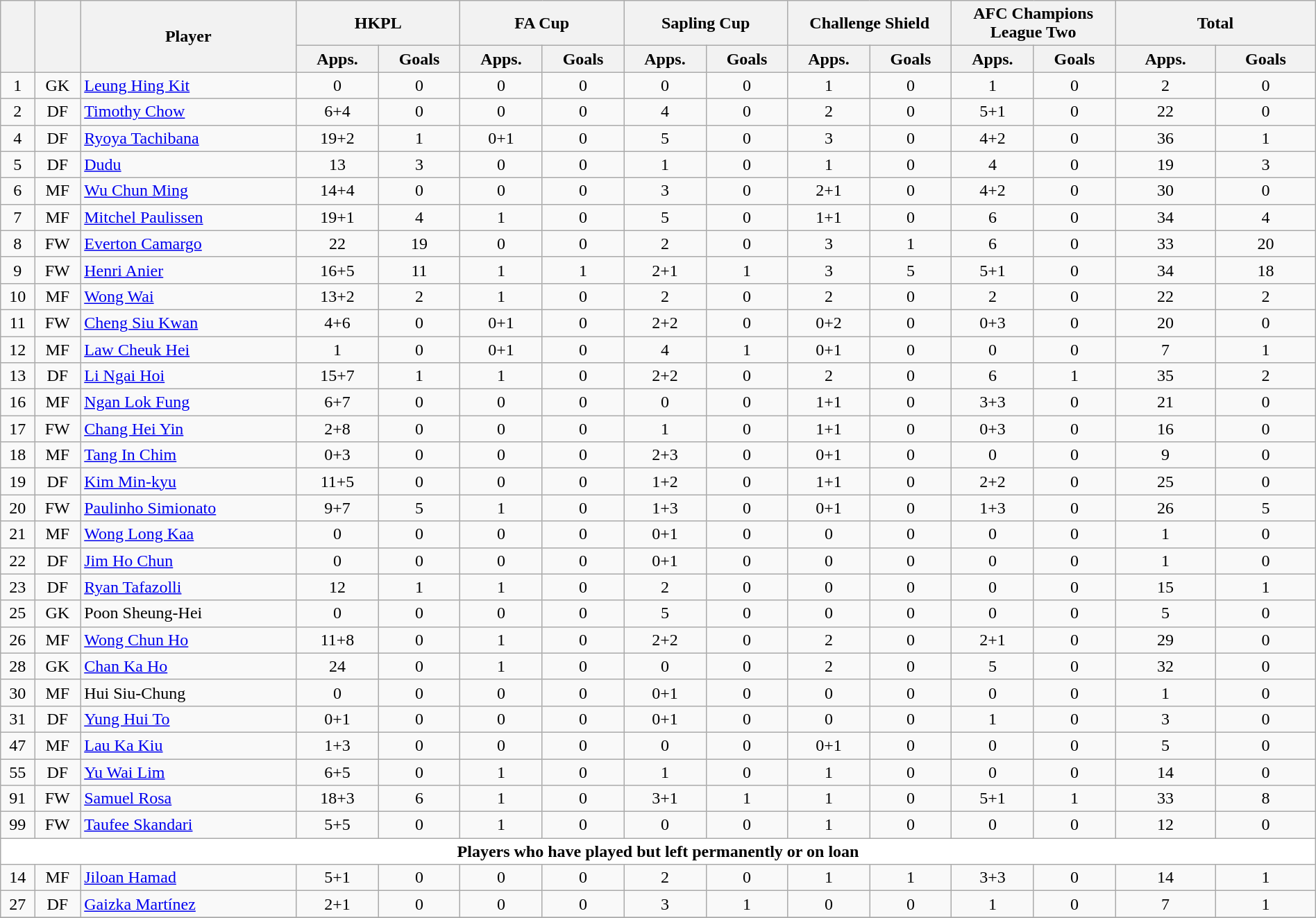<table class="wikitable" style="text-align:center; font-size:100%; width:100%;">
<tr>
<th rowspan=2></th>
<th rowspan=2></th>
<th rowspan=2 width="200">Player</th>
<th colspan=2 width="105">HKPL</th>
<th colspan=2 width="105">FA Cup</th>
<th colspan=2 width="105">Sapling Cup</th>
<th colspan=2 width="105">Challenge Shield</th>
<th colspan=2 width="105">AFC Champions League Two</th>
<th colspan=2 width="130">Total</th>
</tr>
<tr>
<th>Apps.</th>
<th> Goals</th>
<th>Apps.</th>
<th> Goals</th>
<th>Apps.</th>
<th> Goals</th>
<th>Apps.</th>
<th> Goals</th>
<th>Apps.</th>
<th> Goals</th>
<th>Apps.</th>
<th> Goals</th>
</tr>
<tr>
<td>1</td>
<td>GK</td>
<td align="left"> <a href='#'>Leung Hing Kit</a></td>
<td>0</td>
<td>0</td>
<td>0</td>
<td>0</td>
<td>0</td>
<td>0</td>
<td>1</td>
<td>0</td>
<td>1</td>
<td>0</td>
<td>2</td>
<td>0</td>
</tr>
<tr>
<td>2</td>
<td>DF</td>
<td align="left"> <a href='#'>Timothy Chow</a></td>
<td>6+4</td>
<td>0</td>
<td>0</td>
<td>0</td>
<td>4</td>
<td>0</td>
<td>2</td>
<td>0</td>
<td>5+1</td>
<td>0</td>
<td>22</td>
<td>0</td>
</tr>
<tr>
<td>4</td>
<td>DF</td>
<td align="left"> <a href='#'>Ryoya Tachibana</a></td>
<td>19+2</td>
<td>1</td>
<td>0+1</td>
<td>0</td>
<td>5</td>
<td>0</td>
<td>3</td>
<td>0</td>
<td>4+2</td>
<td>0</td>
<td>36</td>
<td>1</td>
</tr>
<tr>
<td>5</td>
<td>DF</td>
<td align="left"> <a href='#'>Dudu</a></td>
<td>13</td>
<td>3</td>
<td>0</td>
<td>0</td>
<td>1</td>
<td>0</td>
<td>1</td>
<td>0</td>
<td>4</td>
<td>0</td>
<td>19</td>
<td>3</td>
</tr>
<tr>
<td>6</td>
<td>MF</td>
<td align="left"> <a href='#'>Wu Chun Ming</a></td>
<td>14+4</td>
<td>0</td>
<td>0</td>
<td>0</td>
<td>3</td>
<td>0</td>
<td>2+1</td>
<td>0</td>
<td>4+2</td>
<td>0</td>
<td>30</td>
<td>0</td>
</tr>
<tr>
<td>7</td>
<td>MF</td>
<td align="left"> <a href='#'>Mitchel Paulissen</a></td>
<td>19+1</td>
<td>4</td>
<td>1</td>
<td>0</td>
<td>5</td>
<td>0</td>
<td>1+1</td>
<td>0</td>
<td>6</td>
<td>0</td>
<td>34</td>
<td>4</td>
</tr>
<tr>
<td>8</td>
<td>FW</td>
<td align="left"> <a href='#'>Everton Camargo</a></td>
<td>22</td>
<td>19</td>
<td>0</td>
<td>0</td>
<td>2</td>
<td>0</td>
<td>3</td>
<td>1</td>
<td>6</td>
<td>0</td>
<td>33</td>
<td>20</td>
</tr>
<tr>
<td>9</td>
<td>FW</td>
<td align="left"> <a href='#'>Henri Anier</a></td>
<td>16+5</td>
<td>11</td>
<td>1</td>
<td>1</td>
<td>2+1</td>
<td>1</td>
<td>3</td>
<td>5</td>
<td>5+1</td>
<td>0</td>
<td>34</td>
<td>18</td>
</tr>
<tr>
<td>10</td>
<td>MF</td>
<td align="left"> <a href='#'>Wong Wai</a></td>
<td>13+2</td>
<td>2</td>
<td>1</td>
<td>0</td>
<td>2</td>
<td>0</td>
<td>2</td>
<td>0</td>
<td>2</td>
<td>0</td>
<td>22</td>
<td>2</td>
</tr>
<tr>
<td>11</td>
<td>FW</td>
<td align="left"> <a href='#'>Cheng Siu Kwan</a></td>
<td>4+6</td>
<td>0</td>
<td>0+1</td>
<td>0</td>
<td>2+2</td>
<td>0</td>
<td>0+2</td>
<td>0</td>
<td>0+3</td>
<td>0</td>
<td>20</td>
<td>0</td>
</tr>
<tr>
<td>12</td>
<td>MF</td>
<td align="left"> <a href='#'>Law Cheuk Hei</a></td>
<td>1</td>
<td>0</td>
<td>0+1</td>
<td>0</td>
<td>4</td>
<td>1</td>
<td>0+1</td>
<td>0</td>
<td>0</td>
<td>0</td>
<td>7</td>
<td>1</td>
</tr>
<tr>
<td>13</td>
<td>DF</td>
<td align="left"> <a href='#'>Li Ngai Hoi</a></td>
<td>15+7</td>
<td>1</td>
<td>1</td>
<td>0</td>
<td>2+2</td>
<td>0</td>
<td>2</td>
<td>0</td>
<td>6</td>
<td>1</td>
<td>35</td>
<td>2</td>
</tr>
<tr>
<td>16</td>
<td>MF</td>
<td align="left"> <a href='#'>Ngan Lok Fung</a></td>
<td>6+7</td>
<td>0</td>
<td>0</td>
<td>0</td>
<td>0</td>
<td>0</td>
<td>1+1</td>
<td>0</td>
<td>3+3</td>
<td>0</td>
<td>21</td>
<td>0</td>
</tr>
<tr>
<td>17</td>
<td>FW</td>
<td align="left"> <a href='#'>Chang Hei Yin</a></td>
<td>2+8</td>
<td>0</td>
<td>0</td>
<td>0</td>
<td>1</td>
<td>0</td>
<td>1+1</td>
<td>0</td>
<td>0+3</td>
<td>0</td>
<td>16</td>
<td>0</td>
</tr>
<tr>
<td>18</td>
<td>MF</td>
<td align="left"> <a href='#'>Tang In Chim</a></td>
<td>0+3</td>
<td>0</td>
<td>0</td>
<td>0</td>
<td>2+3</td>
<td>0</td>
<td>0+1</td>
<td>0</td>
<td>0</td>
<td>0</td>
<td>9</td>
<td>0</td>
</tr>
<tr>
<td>19</td>
<td>DF</td>
<td align="left"> <a href='#'>Kim Min-kyu</a></td>
<td>11+5</td>
<td>0</td>
<td>0</td>
<td>0</td>
<td>1+2</td>
<td>0</td>
<td>1+1</td>
<td>0</td>
<td>2+2</td>
<td>0</td>
<td>25</td>
<td>0</td>
</tr>
<tr>
<td>20</td>
<td>FW</td>
<td align="left"> <a href='#'>Paulinho Simionato</a></td>
<td>9+7</td>
<td>5</td>
<td>1</td>
<td>0</td>
<td>1+3</td>
<td>0</td>
<td>0+1</td>
<td>0</td>
<td>1+3</td>
<td>0</td>
<td>26</td>
<td>5</td>
</tr>
<tr>
<td>21</td>
<td>MF</td>
<td align="left"> <a href='#'>Wong Long Kaa</a></td>
<td>0</td>
<td>0</td>
<td>0</td>
<td>0</td>
<td>0+1</td>
<td>0</td>
<td>0</td>
<td>0</td>
<td>0</td>
<td>0</td>
<td>1</td>
<td>0</td>
</tr>
<tr>
<td>22</td>
<td>DF</td>
<td align="left"> <a href='#'>Jim Ho Chun</a></td>
<td>0</td>
<td>0</td>
<td>0</td>
<td>0</td>
<td>0+1</td>
<td>0</td>
<td>0</td>
<td>0</td>
<td>0</td>
<td>0</td>
<td>1</td>
<td>0</td>
</tr>
<tr>
<td>23</td>
<td>DF</td>
<td align="left"> <a href='#'>Ryan Tafazolli</a></td>
<td>12</td>
<td>1</td>
<td>1</td>
<td>0</td>
<td>2</td>
<td>0</td>
<td>0</td>
<td>0</td>
<td>0</td>
<td>0</td>
<td>15</td>
<td>1</td>
</tr>
<tr>
<td>25</td>
<td>GK</td>
<td align="left"> Poon Sheung-Hei</td>
<td>0</td>
<td>0</td>
<td>0</td>
<td>0</td>
<td>5</td>
<td>0</td>
<td>0</td>
<td>0</td>
<td>0</td>
<td>0</td>
<td>5</td>
<td>0</td>
</tr>
<tr>
<td>26</td>
<td>MF</td>
<td align="left"> <a href='#'>Wong Chun Ho</a></td>
<td>11+8</td>
<td>0</td>
<td>1</td>
<td>0</td>
<td>2+2</td>
<td>0</td>
<td>2</td>
<td>0</td>
<td>2+1</td>
<td>0</td>
<td>29</td>
<td>0</td>
</tr>
<tr>
<td>28</td>
<td>GK</td>
<td align="left"> <a href='#'>Chan Ka Ho</a></td>
<td>24</td>
<td>0</td>
<td>1</td>
<td>0</td>
<td>0</td>
<td>0</td>
<td>2</td>
<td>0</td>
<td>5</td>
<td>0</td>
<td>32</td>
<td>0</td>
</tr>
<tr>
<td>30</td>
<td>MF</td>
<td align="left"> Hui Siu-Chung</td>
<td>0</td>
<td>0</td>
<td>0</td>
<td>0</td>
<td>0+1</td>
<td>0</td>
<td>0</td>
<td>0</td>
<td>0</td>
<td>0</td>
<td>1</td>
<td>0</td>
</tr>
<tr>
<td>31</td>
<td>DF</td>
<td align="left"> <a href='#'>Yung Hui To</a></td>
<td>0+1</td>
<td>0</td>
<td>0</td>
<td>0</td>
<td>0+1</td>
<td>0</td>
<td>0</td>
<td>0</td>
<td>1</td>
<td>0</td>
<td>3</td>
<td>0</td>
</tr>
<tr>
<td>47</td>
<td>MF</td>
<td align="left"> <a href='#'>Lau Ka Kiu</a></td>
<td>1+3</td>
<td>0</td>
<td>0</td>
<td>0</td>
<td>0</td>
<td>0</td>
<td>0+1</td>
<td>0</td>
<td>0</td>
<td>0</td>
<td>5</td>
<td>0</td>
</tr>
<tr>
<td>55</td>
<td>DF</td>
<td align="left"> <a href='#'>Yu Wai Lim</a></td>
<td>6+5</td>
<td>0</td>
<td>1</td>
<td>0</td>
<td>1</td>
<td>0</td>
<td>1</td>
<td>0</td>
<td>0</td>
<td>0</td>
<td>14</td>
<td>0</td>
</tr>
<tr>
<td>91</td>
<td>FW</td>
<td align="left"> <a href='#'>Samuel Rosa</a></td>
<td>18+3</td>
<td>6</td>
<td>1</td>
<td>0</td>
<td>3+1</td>
<td>1</td>
<td>1</td>
<td>0</td>
<td>5+1</td>
<td>1</td>
<td>33</td>
<td>8</td>
</tr>
<tr>
<td>99</td>
<td>FW</td>
<td align="left"> <a href='#'>Taufee Skandari</a></td>
<td>5+5</td>
<td>0</td>
<td>1</td>
<td>0</td>
<td>0</td>
<td>0</td>
<td>1</td>
<td>0</td>
<td>0</td>
<td>0</td>
<td>12</td>
<td>0</td>
</tr>
<tr>
<th colspan="15" style="background:white; color:black; text-align:center">Players who have played but left permanently or on loan</th>
</tr>
<tr>
<td>14</td>
<td>MF</td>
<td align="left"> <a href='#'>Jiloan Hamad</a></td>
<td>5+1</td>
<td>0</td>
<td>0</td>
<td>0</td>
<td>2</td>
<td>0</td>
<td>1</td>
<td>1</td>
<td>3+3</td>
<td>0</td>
<td>14</td>
<td>1</td>
</tr>
<tr>
<td>27</td>
<td>DF</td>
<td align="left"> <a href='#'>Gaizka Martínez</a></td>
<td>2+1</td>
<td>0</td>
<td>0</td>
<td>0</td>
<td>3</td>
<td>1</td>
<td>0</td>
<td>0</td>
<td>1</td>
<td>0</td>
<td>7</td>
<td>1</td>
</tr>
<tr>
</tr>
</table>
